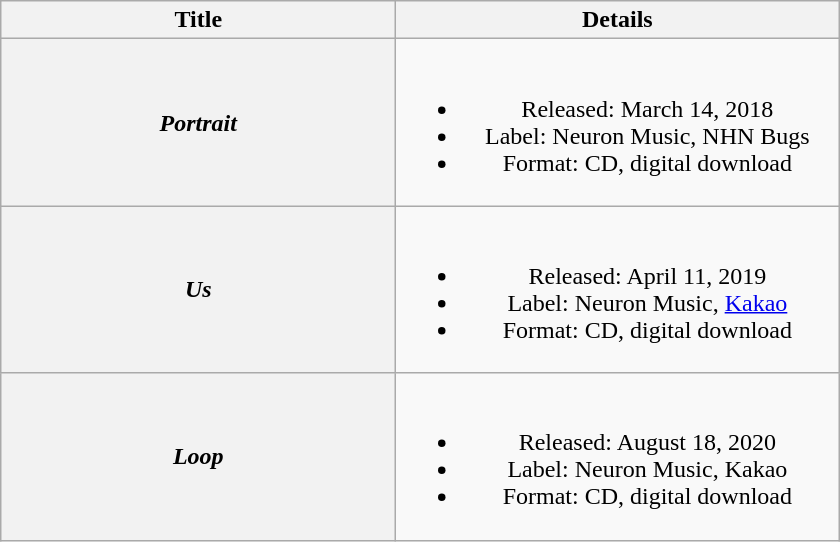<table class="wikitable plainrowheaders" style="text-align:center;" border="1">
<tr>
<th scope="col" style="width:16em;">Title</th>
<th scope="col" style="width:18em;">Details</th>
</tr>
<tr>
<th scope="row"><em>Portrait</em></th>
<td><br><ul><li>Released: March 14, 2018</li><li>Label: Neuron Music, NHN Bugs</li><li>Format: CD, digital download</li></ul></td>
</tr>
<tr>
<th scope="row"><em>Us</em></th>
<td><br><ul><li>Released: April 11, 2019</li><li>Label: Neuron Music, <a href='#'>Kakao</a></li><li>Format: CD, digital download</li></ul></td>
</tr>
<tr>
<th scope="row"><em>Loop</em></th>
<td><br><ul><li>Released: August 18, 2020</li><li>Label: Neuron Music, Kakao</li><li>Format: CD, digital download</li></ul></td>
</tr>
</table>
